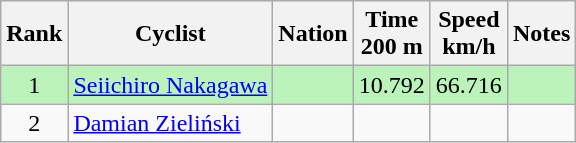<table class="wikitable sortable" style="text-align:center;">
<tr>
<th>Rank</th>
<th>Cyclist</th>
<th>Nation</th>
<th>Time<br>200 m</th>
<th>Speed<br>km/h</th>
<th>Notes</th>
</tr>
<tr bgcolor=bbf3bb>
<td>1</td>
<td align=left><a href='#'>Seiichiro Nakagawa</a></td>
<td align=left></td>
<td>10.792</td>
<td>66.716</td>
<td></td>
</tr>
<tr>
<td>2</td>
<td align=left><a href='#'>Damian Zieliński</a></td>
<td align=left></td>
<td></td>
<td></td>
<td></td>
</tr>
</table>
